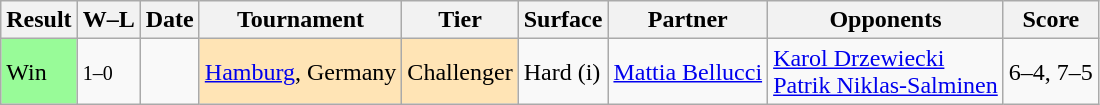<table class="wikitable">
<tr>
<th>Result</th>
<th class="unsortable">W–L</th>
<th>Date</th>
<th>Tournament</th>
<th>Tier</th>
<th>Surface</th>
<th>Partner</th>
<th>Opponents</th>
<th class="unsortable">Score</th>
</tr>
<tr>
<td bgcolor=98fb98>Win</td>
<td><small>1–0</small></td>
<td><a href='#'></a></td>
<td style="background:moccasin;"><a href='#'>Hamburg</a>, Germany</td>
<td style="background:moccasin;">Challenger</td>
<td>Hard (i)</td>
<td> <a href='#'>Mattia Bellucci</a></td>
<td> <a href='#'>Karol Drzewiecki</a><br> <a href='#'>Patrik Niklas-Salminen</a></td>
<td>6–4, 7–5</td>
</tr>
</table>
